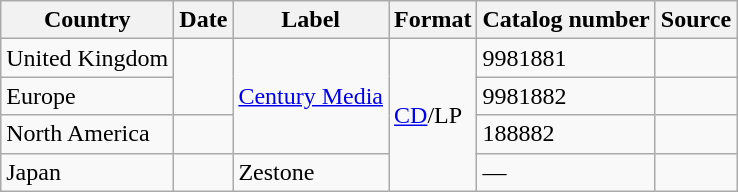<table class="wikitable">
<tr>
<th>Country</th>
<th>Date</th>
<th>Label</th>
<th>Format</th>
<th>Catalog number</th>
<th>Source</th>
</tr>
<tr>
<td>United Kingdom<br></td>
<td rowspan="2"></td>
<td rowspan="3"><a href='#'>Century Media</a></td>
<td rowspan="4"><a href='#'>CD</a>/LP</td>
<td>9981881</td>
<td></td>
</tr>
<tr>
<td>Europe<br></td>
<td>9981882</td>
<td></td>
</tr>
<tr>
<td>North America</td>
<td></td>
<td>188882</td>
<td></td>
</tr>
<tr>
<td>Japan</td>
<td></td>
<td>Zestone</td>
<td>—</td>
<td></td>
</tr>
</table>
